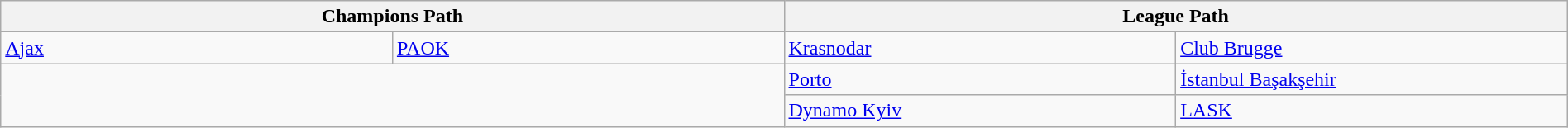<table class="wikitable" style="table-layout:fixed;width:100%;">
<tr>
<th colspan="2">Champions Path</th>
<th colspan="2">League Path</th>
</tr>
<tr>
<td width=25%> <a href='#'>Ajax</a> </td>
<td width=25%> <a href='#'>PAOK</a> </td>
<td width=25%> <a href='#'>Krasnodar</a> </td>
<td width=25%> <a href='#'>Club Brugge</a> </td>
</tr>
<tr>
<td rowspan="2" colspan="2"></td>
<td> <a href='#'>Porto</a> </td>
<td> <a href='#'>İstanbul Başakşehir</a> </td>
</tr>
<tr>
<td> <a href='#'>Dynamo Kyiv</a> </td>
<td> <a href='#'>LASK</a> </td>
</tr>
</table>
